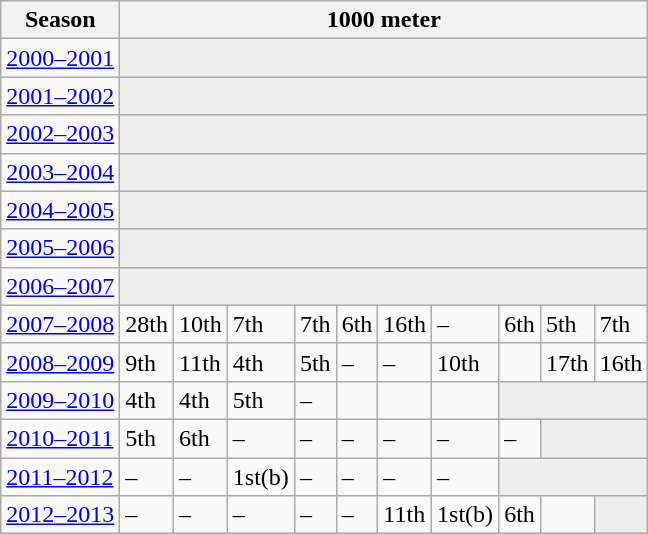<table class="wikitable" style="display: inline-table;">
<tr>
<th>Season</th>
<th colspan="10">1000 meter</th>
</tr>
<tr>
<td><a href='#'>2000–2001</a></td>
<td colspan="10" bgcolor=#EEEEEE></td>
</tr>
<tr>
<td><a href='#'>2001–2002</a></td>
<td colspan="10" bgcolor=#EEEEEE></td>
</tr>
<tr>
<td><a href='#'>2002–2003</a></td>
<td colspan="10" bgcolor=#EEEEEE></td>
</tr>
<tr>
<td><a href='#'>2003–2004</a></td>
<td colspan="10" bgcolor=#EEEEEE></td>
</tr>
<tr>
<td><a href='#'>2004–2005</a></td>
<td colspan="10" bgcolor=#EEEEEE></td>
</tr>
<tr>
<td><a href='#'>2005–2006</a></td>
<td colspan="10" bgcolor=#EEEEEE></td>
</tr>
<tr>
<td><a href='#'>2006–2007</a></td>
<td colspan="10" bgcolor=#EEEEEE></td>
</tr>
<tr>
<td><a href='#'>2007–2008</a></td>
<td>28th</td>
<td>10th</td>
<td>7th</td>
<td>7th</td>
<td>6th</td>
<td>16th</td>
<td>–</td>
<td>6th</td>
<td>5th</td>
<td>7th</td>
</tr>
<tr>
<td><a href='#'>2008–2009</a></td>
<td>9th</td>
<td>11th</td>
<td>4th</td>
<td>5th</td>
<td>–</td>
<td>–</td>
<td>10th</td>
<td></td>
<td>17th</td>
<td>16th</td>
</tr>
<tr>
<td><a href='#'>2009–2010</a></td>
<td>4th</td>
<td>4th</td>
<td>5th</td>
<td>–</td>
<td></td>
<td></td>
<td></td>
<td colspan="3" bgcolor=#EEEEEE></td>
</tr>
<tr>
<td><a href='#'>2010–2011</a></td>
<td>5th</td>
<td>6th</td>
<td>–</td>
<td>–</td>
<td>–</td>
<td>–</td>
<td>–</td>
<td>–</td>
<td colspan="2" bgcolor=#EEEEEE></td>
</tr>
<tr>
<td><a href='#'>2011–2012</a></td>
<td>–</td>
<td>–</td>
<td>1st(b)</td>
<td>–</td>
<td>–</td>
<td>–</td>
<td>–</td>
<td colspan="3" bgcolor=#EEEEEE></td>
</tr>
<tr>
<td><a href='#'>2012–2013</a></td>
<td>–</td>
<td>–</td>
<td>–</td>
<td>–</td>
<td>–</td>
<td>11th</td>
<td>1st(b)</td>
<td>6th</td>
<td></td>
<td colspan="1" bgcolor=#EEEEEE></td>
</tr>
</table>
